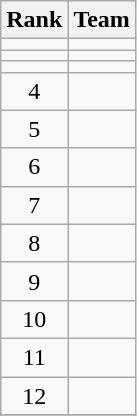<table class="wikitable">
<tr>
<th>Rank</th>
<th>Team</th>
</tr>
<tr>
<td align=center></td>
<td></td>
</tr>
<tr>
<td align=center></td>
<td></td>
</tr>
<tr>
<td align=center></td>
<td></td>
</tr>
<tr>
<td align=center>4</td>
<td></td>
</tr>
<tr>
<td align=center>5</td>
<td></td>
</tr>
<tr>
<td align=center>6</td>
<td></td>
</tr>
<tr>
<td align=center>7</td>
<td></td>
</tr>
<tr>
<td align=center>8</td>
<td></td>
</tr>
<tr>
<td align=center>9</td>
<td></td>
</tr>
<tr>
<td align=center>10</td>
<td></td>
</tr>
<tr>
<td align=center>11</td>
<td></td>
</tr>
<tr>
<td align=center>12</td>
<td></td>
</tr>
<tr>
</tr>
</table>
